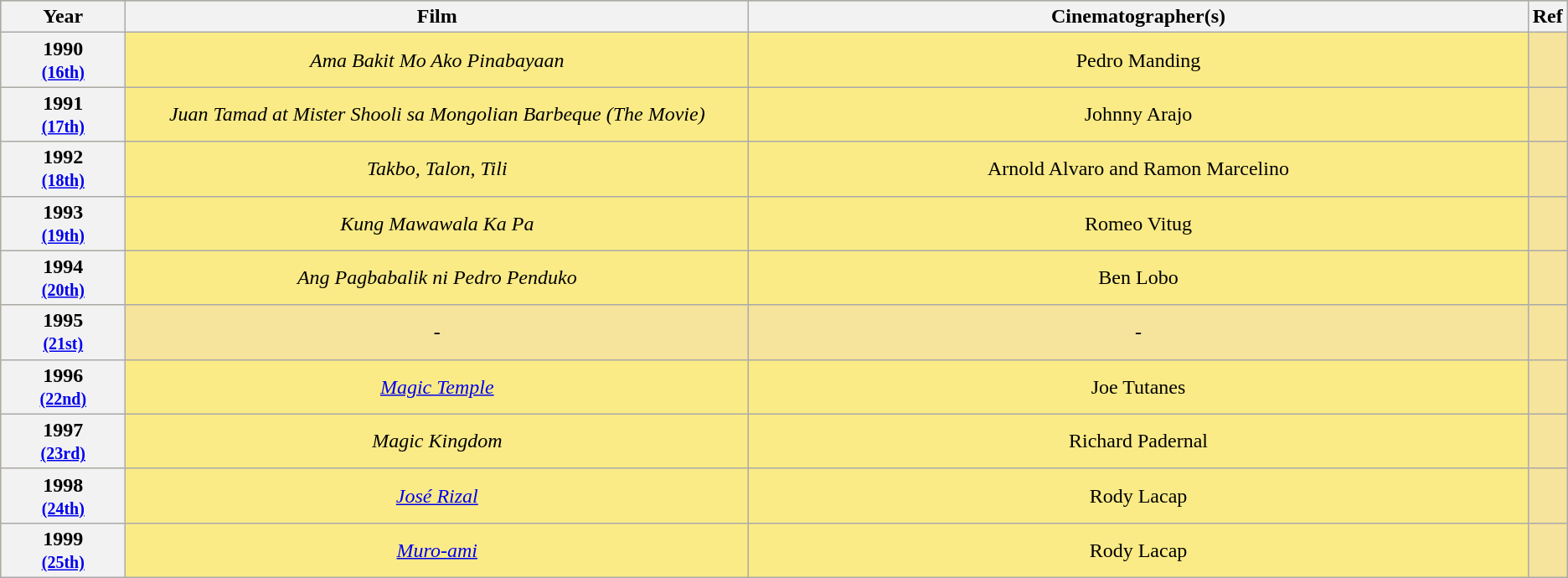<table class="wikitable" rowspan=2 style="text-align: center; background: #f6e39c">
<tr style="background:#bebebe;">
<th scope="col" style="width:8%;">Year</th>
<th scope="col" style="width:40%;">Film</th>
<th scope="col" style="width:50%;">Cinematographer(s)</th>
<th scope="col" style="width:2%;">Ref</th>
</tr>
<tr>
<th scope="row" style="text-align:center">1990 <br><small><a href='#'>(16th)</a> </small></th>
<td style="background:#FAEB86"><em>Ama Bakit Mo Ako Pinabayaan</em></td>
<td style="background:#FAEB86">Pedro Manding</td>
<td></td>
</tr>
<tr>
<th scope="row" style="text-align:center">1991 <br><small><a href='#'>(17th)</a> </small></th>
<td style="background:#FAEB86"><em>Juan Tamad at Mister Shooli sa Mongolian Barbeque (The Movie)</em></td>
<td style="background:#FAEB86">Johnny Arajo</td>
<td></td>
</tr>
<tr>
<th scope="row" style="text-align:center">1992 <br><small><a href='#'>(18th)</a> </small></th>
<td style="background:#FAEB86"><em>Takbo, Talon, Tili</em></td>
<td style="background:#FAEB86">Arnold Alvaro and Ramon Marcelino</td>
<td></td>
</tr>
<tr>
<th scope="row" style="text-align:center">1993 <br><small><a href='#'>(19th)</a> </small></th>
<td style="background:#FAEB86"><em>Kung Mawawala Ka Pa</em></td>
<td style="background:#FAEB86">Romeo Vitug</td>
<td></td>
</tr>
<tr>
<th scope="row" style="text-align:center">1994 <br><small><a href='#'>(20th)</a> </small></th>
<td style="background:#FAEB86"><em>Ang Pagbabalik ni Pedro Penduko</em></td>
<td style="background:#FAEB86">Ben Lobo</td>
<td></td>
</tr>
<tr>
<th scope="row" style="text-align:center">1995 <br><small><a href='#'>(21st)</a> </small></th>
<td>-</td>
<td>-</td>
<td></td>
</tr>
<tr>
<th scope="row" style="text-align:center">1996 <br><small><a href='#'>(22nd)</a> </small></th>
<td style="background:#FAEB86"><em><a href='#'>Magic Temple</a></em></td>
<td style="background:#FAEB86">Joe Tutanes</td>
<td></td>
</tr>
<tr>
<th scope="row" style="text-align:center">1997 <br><small><a href='#'>(23rd)</a> </small></th>
<td style="background:#FAEB86"><em>Magic Kingdom</em></td>
<td style="background:#FAEB86">Richard Padernal</td>
<td></td>
</tr>
<tr>
<th scope="row" style="text-align:center">1998 <br><small><a href='#'>(24th)</a> </small></th>
<td style="background:#FAEB86"><em><a href='#'>José Rizal</a></em></td>
<td style="background:#FAEB86">Rody Lacap</td>
<td></td>
</tr>
<tr>
<th scope="row" style="text-align:center">1999 <br><small><a href='#'>(25th)</a> </small></th>
<td style="background:#FAEB86"><em><a href='#'>Muro-ami</a></em></td>
<td style="background:#FAEB86">Rody Lacap</td>
<td></td>
</tr>
</table>
